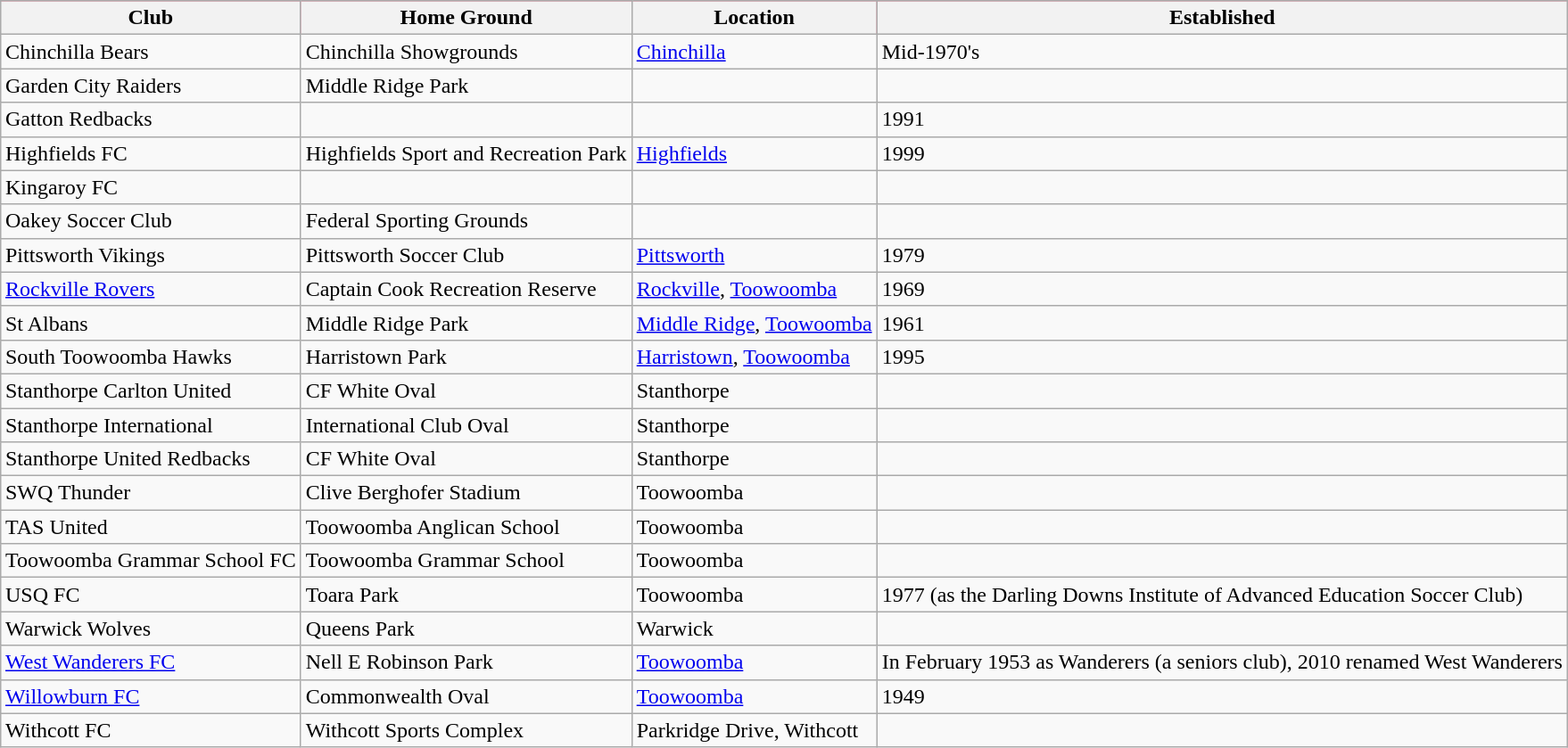<table class="wikitable" style="margin:auto;">
<tr style="background:#f03;">
<th>Club</th>
<th>Home Ground</th>
<th>Location</th>
<th>Established</th>
</tr>
<tr>
<td>Chinchilla Bears</td>
<td>Chinchilla Showgrounds</td>
<td><a href='#'>Chinchilla</a></td>
<td>Mid-1970's</td>
</tr>
<tr>
<td>Garden City Raiders</td>
<td>Middle Ridge Park</td>
<td></td>
<td></td>
</tr>
<tr>
<td>Gatton Redbacks</td>
<td></td>
<td></td>
<td>1991</td>
</tr>
<tr>
<td>Highfields FC</td>
<td>Highfields Sport and Recreation Park</td>
<td><a href='#'>Highfields</a></td>
<td>1999</td>
</tr>
<tr>
<td>Kingaroy FC</td>
<td></td>
<td></td>
<td></td>
</tr>
<tr>
<td>Oakey Soccer Club</td>
<td>Federal Sporting Grounds</td>
<td></td>
<td></td>
</tr>
<tr>
<td>Pittsworth Vikings</td>
<td>Pittsworth Soccer Club</td>
<td><a href='#'>Pittsworth</a></td>
<td>1979</td>
</tr>
<tr>
<td><a href='#'>Rockville Rovers</a></td>
<td>Captain Cook Recreation Reserve</td>
<td><a href='#'>Rockville</a>, <a href='#'>Toowoomba</a></td>
<td>1969</td>
</tr>
<tr>
<td>St Albans</td>
<td>Middle Ridge Park</td>
<td><a href='#'>Middle Ridge</a>, <a href='#'>Toowoomba</a></td>
<td>1961</td>
</tr>
<tr>
<td>South Toowoomba Hawks</td>
<td>Harristown Park</td>
<td><a href='#'>Harristown</a>, <a href='#'>Toowoomba</a></td>
<td>1995</td>
</tr>
<tr>
<td>Stanthorpe Carlton United</td>
<td>CF White Oval</td>
<td>Stanthorpe</td>
<td></td>
</tr>
<tr>
<td>Stanthorpe International</td>
<td>International Club Oval  </td>
<td>Stanthorpe</td>
<td></td>
</tr>
<tr>
<td>Stanthorpe United Redbacks</td>
<td>CF White Oval</td>
<td>Stanthorpe</td>
<td></td>
</tr>
<tr>
<td>SWQ Thunder</td>
<td>Clive Berghofer Stadium</td>
<td>Toowoomba</td>
<td></td>
</tr>
<tr>
<td>TAS United</td>
<td>Toowoomba Anglican School</td>
<td>Toowoomba</td>
<td></td>
</tr>
<tr>
<td>Toowoomba Grammar School FC</td>
<td>Toowoomba Grammar School</td>
<td>Toowoomba</td>
<td></td>
</tr>
<tr>
<td>USQ FC</td>
<td>Toara Park</td>
<td>Toowoomba</td>
<td>1977 (as the Darling Downs Institute of Advanced Education Soccer Club)</td>
</tr>
<tr>
<td>Warwick Wolves</td>
<td>Queens Park</td>
<td>Warwick</td>
<td></td>
</tr>
<tr>
<td><a href='#'>West Wanderers FC</a></td>
<td>Nell E Robinson Park</td>
<td><a href='#'>Toowoomba</a></td>
<td>In February 1953 as Wanderers (a seniors club), 2010 renamed West Wanderers</td>
</tr>
<tr>
<td><a href='#'>Willowburn FC</a></td>
<td>Commonwealth Oval</td>
<td><a href='#'>Toowoomba</a></td>
<td>1949</td>
</tr>
<tr>
<td>Withcott FC</td>
<td>Withcott Sports Complex</td>
<td>Parkridge Drive, Withcott</td>
<td></td>
</tr>
</table>
